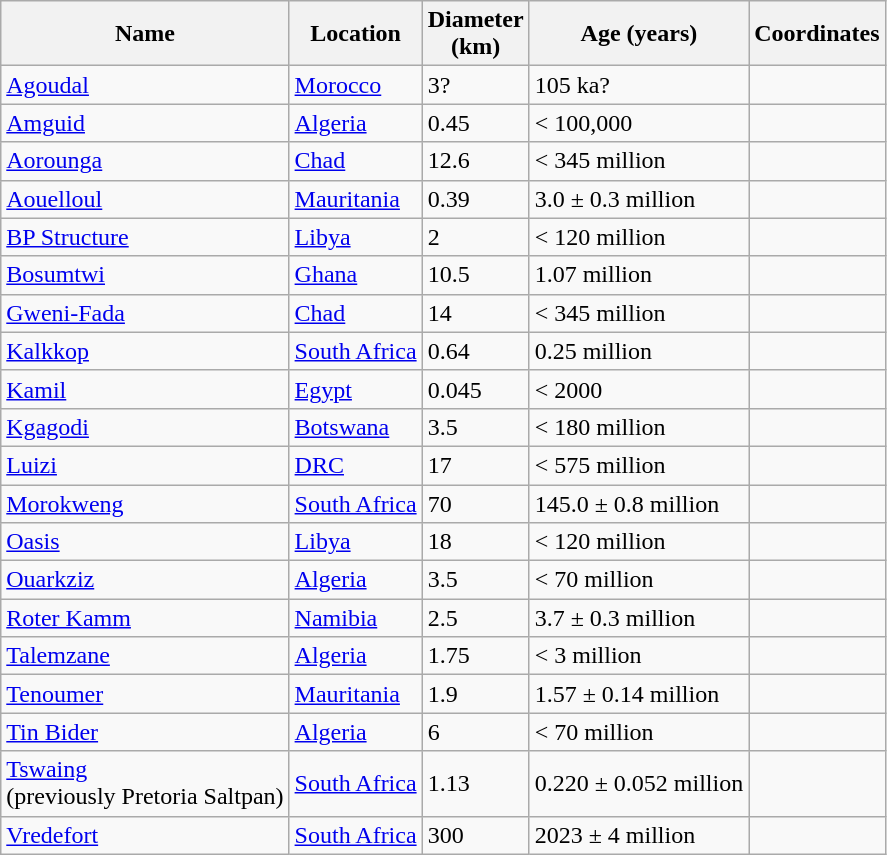<table class="wikitable sortable">
<tr>
<th>Name</th>
<th>Location</th>
<th data-sort-type=number>Diameter<br>(km)</th>
<th data-sort-type=number>Age (years)</th>
<th>Coordinates</th>
</tr>
<tr>
<td><a href='#'>Agoudal</a></td>
<td><a href='#'>Morocco</a></td>
<td>3?</td>
<td data-sort-value=105000>105 ka?</td>
<td align=right></td>
</tr>
<tr>
<td><a href='#'>Amguid</a></td>
<td><a href='#'>Algeria</a></td>
<td>0.45</td>
<td data-sort-value=100000>< 100,000</td>
<td align=right></td>
</tr>
<tr>
<td><a href='#'>Aorounga</a></td>
<td><a href='#'>Chad</a></td>
<td>12.6</td>
<td data-sort-value=345000000>< 345 million</td>
<td align=right></td>
</tr>
<tr>
<td><a href='#'>Aouelloul</a></td>
<td><a href='#'>Mauritania</a></td>
<td>0.39</td>
<td data-sort-value=300000>3.0 ± 0.3 million</td>
<td align=right></td>
</tr>
<tr>
<td><a href='#'>BP Structure</a></td>
<td><a href='#'>Libya</a></td>
<td>2</td>
<td data-sort-value=120000000>< 120 million</td>
<td align=right></td>
</tr>
<tr>
<td><a href='#'>Bosumtwi</a></td>
<td><a href='#'>Ghana</a></td>
<td>10.5</td>
<td data-sort-value=1070000>1.07 million</td>
<td align=right></td>
</tr>
<tr>
<td><a href='#'>Gweni-Fada</a></td>
<td><a href='#'>Chad</a></td>
<td>14</td>
<td data-sort-value=345000000>< 345 million</td>
<td align=right></td>
</tr>
<tr>
<td><a href='#'>Kalkkop</a></td>
<td><a href='#'>South Africa</a></td>
<td>0.64</td>
<td data-sort-value=250000>0.25 million</td>
<td align=right></td>
</tr>
<tr>
<td><a href='#'>Kamil</a></td>
<td><a href='#'>Egypt</a></td>
<td>0.045</td>
<td data-sort-value=2000>< 2000</td>
<td align=right></td>
</tr>
<tr>
<td><a href='#'>Kgagodi</a></td>
<td><a href='#'>Botswana</a></td>
<td>3.5</td>
<td data-sort-value=180000000>< 180 million</td>
<td align=right></td>
</tr>
<tr>
<td><a href='#'>Luizi</a></td>
<td><a href='#'>DRC</a></td>
<td>17</td>
<td data-sort-value=575000000>< 575 million</td>
<td align=right></td>
</tr>
<tr>
<td><a href='#'>Morokweng</a></td>
<td><a href='#'>South Africa</a></td>
<td>70</td>
<td data-sort-value=145000000>145.0 ± 0.8 million</td>
<td align=right></td>
</tr>
<tr>
<td><a href='#'>Oasis</a></td>
<td><a href='#'>Libya</a></td>
<td>18</td>
<td data-sort-value=120000000>< 120 million</td>
<td align=right></td>
</tr>
<tr>
<td><a href='#'>Ouarkziz</a></td>
<td><a href='#'>Algeria</a></td>
<td>3.5</td>
<td data-sort-value=70000000>< 70 million</td>
<td align=right></td>
</tr>
<tr>
<td><a href='#'>Roter Kamm</a></td>
<td><a href='#'>Namibia</a></td>
<td>2.5</td>
<td data-sort-value=300000>3.7 ± 0.3 million</td>
<td align=right></td>
</tr>
<tr>
<td><a href='#'>Talemzane</a></td>
<td><a href='#'>Algeria</a></td>
<td>1.75</td>
<td data-sort-value=3000000>< 3 million</td>
<td align=right></td>
</tr>
<tr>
<td><a href='#'>Tenoumer</a></td>
<td><a href='#'>Mauritania</a></td>
<td>1.9</td>
<td data-sort-value=1570000>1.57 ± 0.14 million</td>
<td align=right></td>
</tr>
<tr>
<td><a href='#'>Tin Bider</a></td>
<td><a href='#'>Algeria</a></td>
<td>6</td>
<td data-sort-value=70000000>< 70 million</td>
<td align=right></td>
</tr>
<tr>
<td><a href='#'>Tswaing</a><br>(previously Pretoria Saltpan)</td>
<td><a href='#'>South Africa</a></td>
<td>1.13</td>
<td data-sort-value=220000>0.220 ± 0.052 million</td>
<td align=right></td>
</tr>
<tr>
<td><a href='#'>Vredefort</a></td>
<td><a href='#'>South Africa</a></td>
<td>300</td>
<td data-sort-value=2023000000>2023 ± 4 million</td>
<td align=right></td>
</tr>
</table>
